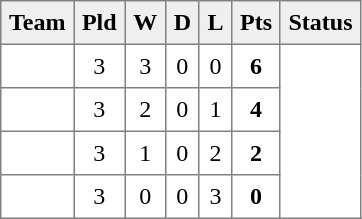<table style=border-collapse:collapse border=1 cellspacing=0 cellpadding=5>
<tr align=center bgcolor=#efefef>
<th>Team</th>
<th>Pld</th>
<th>W</th>
<th>D</th>
<th>L</th>
<th>Pts</th>
<th>Status</th>
</tr>
<tr align=center style="background:#FFFFFF;">
<td style="text-align:left;"> </td>
<td>3</td>
<td>3</td>
<td>0</td>
<td>0</td>
<td><strong>6</strong></td>
<td rowspan=5></td>
</tr>
<tr align=center style="background:#FFFFFF;">
<td style="text-align:left;"> </td>
<td>3</td>
<td>2</td>
<td>0</td>
<td>1</td>
<td><strong>4</strong></td>
</tr>
<tr align=center style="background:#FFFFFF;">
<td style="text-align:left;"> </td>
<td>3</td>
<td>1</td>
<td>0</td>
<td>2</td>
<td><strong>2</strong></td>
</tr>
<tr align=center style="background:#FFFFFF;">
<td style="text-align:left;"> </td>
<td>3</td>
<td>0</td>
<td>0</td>
<td>3</td>
<td><strong>0</strong></td>
</tr>
</table>
